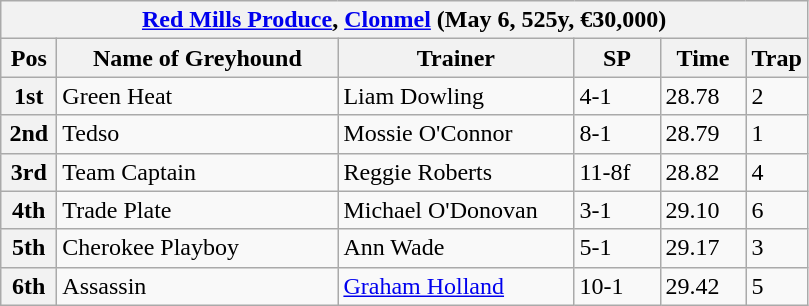<table class="wikitable">
<tr>
<th colspan="6"><a href='#'>Red Mills Produce</a>, <a href='#'>Clonmel</a> (May 6, 525y, €30,000)</th>
</tr>
<tr>
<th width=30>Pos</th>
<th width=180>Name of Greyhound</th>
<th width=150>Trainer</th>
<th width=50>SP</th>
<th width=50>Time</th>
<th width=30>Trap</th>
</tr>
<tr>
<th>1st</th>
<td>Green Heat</td>
<td>Liam Dowling</td>
<td>4-1</td>
<td>28.78</td>
<td>2</td>
</tr>
<tr>
<th>2nd</th>
<td>Tedso</td>
<td>Mossie O'Connor</td>
<td>8-1</td>
<td>28.79</td>
<td>1</td>
</tr>
<tr>
<th>3rd</th>
<td>Team Captain</td>
<td>Reggie Roberts</td>
<td>11-8f</td>
<td>28.82</td>
<td>4</td>
</tr>
<tr>
<th>4th</th>
<td>Trade Plate</td>
<td>Michael O'Donovan</td>
<td>3-1</td>
<td>29.10</td>
<td>6</td>
</tr>
<tr>
<th>5th</th>
<td>Cherokee Playboy</td>
<td>Ann Wade</td>
<td>5-1</td>
<td>29.17</td>
<td>3</td>
</tr>
<tr>
<th>6th</th>
<td>Assassin</td>
<td><a href='#'>Graham Holland</a></td>
<td>10-1</td>
<td>29.42</td>
<td>5</td>
</tr>
</table>
